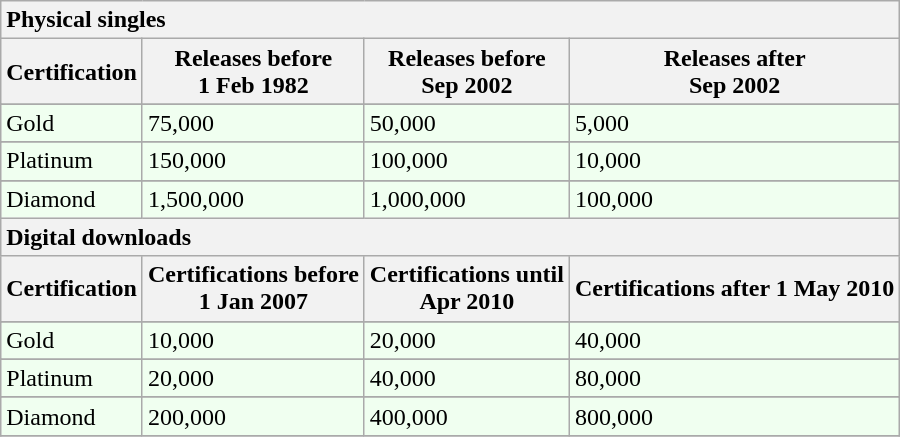<table class=wikitable>
<tr>
<th colspan="4" style="text-align:left;">Physical singles</th>
</tr>
<tr>
<th>Certification</th>
<th>Releases before <br> 1 Feb 1982</th>
<th>Releases before <br> Sep 2002</th>
<th>Releases after <br> Sep 2002</th>
</tr>
<tr>
</tr>
<tr bgcolor="#F0FFF0">
<td>Gold</td>
<td>75,000</td>
<td>50,000</td>
<td>5,000</td>
</tr>
<tr>
</tr>
<tr bgcolor="#F0FFF0">
<td>Platinum</td>
<td>150,000</td>
<td>100,000</td>
<td>10,000</td>
</tr>
<tr>
</tr>
<tr bgcolor="#F0FFF0">
<td>Diamond</td>
<td>1,500,000</td>
<td>1,000,000</td>
<td>100,000</td>
</tr>
<tr>
<th colspan="4" style="text-align:left;">Digital downloads</th>
</tr>
<tr>
<th>Certification</th>
<th>Certifications before <br> 1 Jan 2007</th>
<th>Certifications until <br> Apr 2010</th>
<th>Certifications after 1 May 2010<br> </th>
</tr>
<tr>
</tr>
<tr bgcolor="#F0FFF0">
<td>Gold</td>
<td>10,000</td>
<td>20,000</td>
<td>40,000</td>
</tr>
<tr>
</tr>
<tr bgcolor="#F0FFF0">
<td>Platinum</td>
<td>20,000</td>
<td>40,000</td>
<td>80,000</td>
</tr>
<tr>
</tr>
<tr bgcolor="#F0FFF0">
<td>Diamond</td>
<td>200,000</td>
<td>400,000</td>
<td>800,000</td>
</tr>
<tr>
</tr>
</table>
